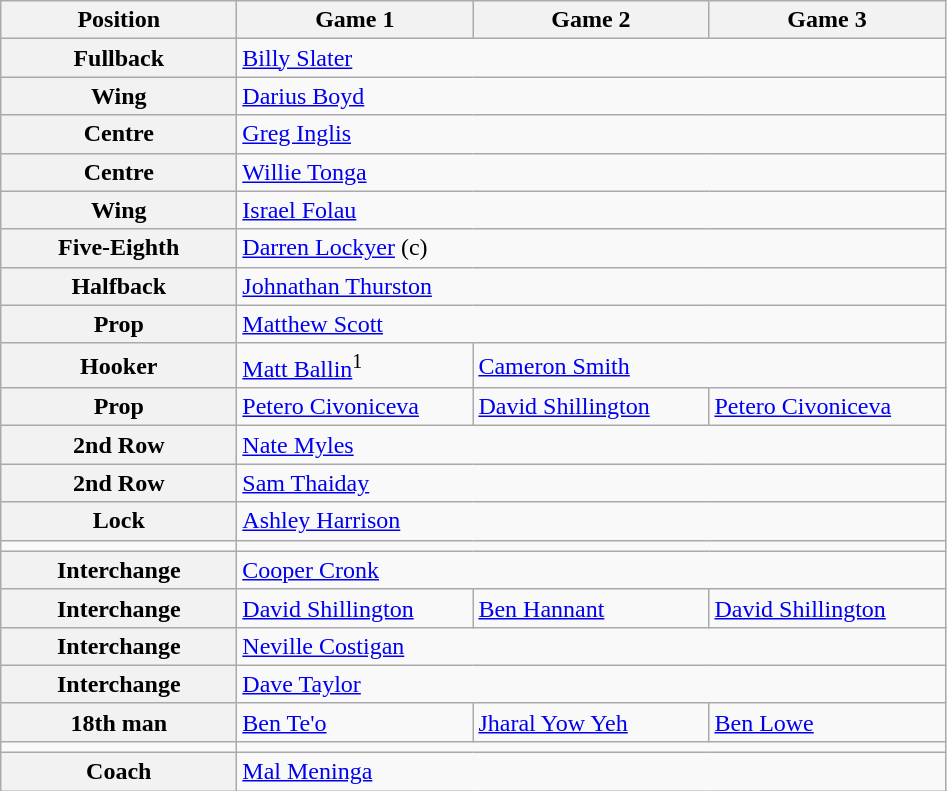<table class="wikitable">
<tr>
<th width="150">Position</th>
<th width="150">Game 1</th>
<th width="150">Game 2</th>
<th width="150">Game 3</th>
</tr>
<tr>
<th>Fullback</th>
<td colspan="3"> <a href='#'>Billy Slater</a></td>
</tr>
<tr>
<th>Wing</th>
<td colspan="3"> <a href='#'>Darius Boyd</a></td>
</tr>
<tr>
<th>Centre</th>
<td colspan="3"> <a href='#'>Greg Inglis</a></td>
</tr>
<tr>
<th>Centre</th>
<td colspan="3"> <a href='#'>Willie Tonga</a></td>
</tr>
<tr>
<th>Wing</th>
<td colspan="3"> <a href='#'>Israel Folau</a></td>
</tr>
<tr>
<th>Five-Eighth</th>
<td colspan="3"> <a href='#'>Darren Lockyer</a> (c)</td>
</tr>
<tr>
<th>Halfback</th>
<td colspan="3"> <a href='#'>Johnathan Thurston</a></td>
</tr>
<tr>
<th>Prop</th>
<td colspan="3"> <a href='#'>Matthew Scott</a></td>
</tr>
<tr>
<th>Hooker</th>
<td colspan="1"> <a href='#'>Matt Ballin</a><sup>1</sup></td>
<td colspan="2"> <a href='#'>Cameron Smith</a></td>
</tr>
<tr>
<th>Prop</th>
<td colspan="1"> <a href='#'>Petero Civoniceva</a></td>
<td colspan="1"> <a href='#'>David Shillington</a></td>
<td colspan="1"> <a href='#'>Petero Civoniceva</a></td>
</tr>
<tr>
<th>2nd Row</th>
<td colspan="3"> <a href='#'>Nate Myles</a></td>
</tr>
<tr>
<th>2nd Row</th>
<td colspan="3"> <a href='#'>Sam Thaiday</a></td>
</tr>
<tr>
<th>Lock</th>
<td colspan="3"> <a href='#'>Ashley Harrison</a></td>
</tr>
<tr>
<td></td>
</tr>
<tr>
<th>Interchange</th>
<td colspan="3"> <a href='#'>Cooper Cronk</a></td>
</tr>
<tr>
<th>Interchange</th>
<td colspan="1"> <a href='#'>David Shillington</a></td>
<td colspan="1"> <a href='#'>Ben Hannant</a></td>
<td colspan="1"> <a href='#'>David Shillington</a></td>
</tr>
<tr>
<th>Interchange</th>
<td colspan="3"> <a href='#'>Neville Costigan</a></td>
</tr>
<tr>
<th>Interchange</th>
<td colspan="3"> <a href='#'>Dave Taylor</a></td>
</tr>
<tr>
<th>18th man</th>
<td colspan="1"> <a href='#'>Ben Te'o</a></td>
<td colspan="1"> <a href='#'>Jharal Yow Yeh</a></td>
<td colspan="1"> <a href='#'>Ben Lowe</a></td>
</tr>
<tr>
<td></td>
</tr>
<tr>
<th>Coach</th>
<td colspan="3"><a href='#'>Mal Meninga</a></td>
</tr>
</table>
